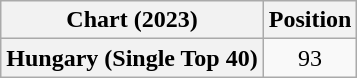<table class="wikitable plainrowheaders" style="text-align:center">
<tr>
<th scope="col">Chart (2023)</th>
<th scope="col">Position</th>
</tr>
<tr>
<th scope="row">Hungary (Single Top 40)</th>
<td>93</td>
</tr>
</table>
